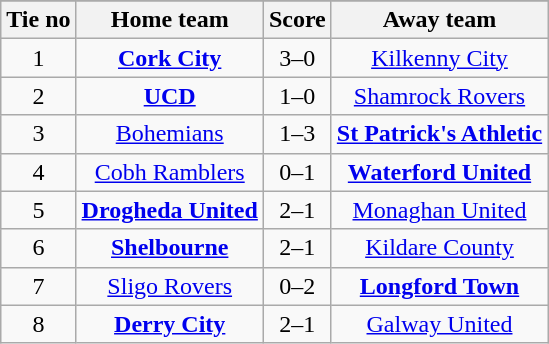<table class="wikitable" style="text-align: center">
<tr>
</tr>
<tr>
<th>Tie no</th>
<th>Home team</th>
<th>Score</th>
<th>Away team</th>
</tr>
<tr>
<td>1</td>
<td><strong><a href='#'>Cork City</a></strong></td>
<td>3–0</td>
<td><a href='#'>Kilkenny City</a></td>
</tr>
<tr>
<td>2</td>
<td><strong><a href='#'>UCD</a></strong></td>
<td>1–0</td>
<td><a href='#'>Shamrock Rovers</a></td>
</tr>
<tr>
<td>3</td>
<td><a href='#'>Bohemians</a></td>
<td>1–3</td>
<td><strong><a href='#'>St Patrick's Athletic</a></strong></td>
</tr>
<tr>
<td>4</td>
<td><a href='#'>Cobh Ramblers</a></td>
<td>0–1</td>
<td><strong><a href='#'>Waterford United</a></strong></td>
</tr>
<tr>
<td>5</td>
<td><strong><a href='#'>Drogheda United</a></strong></td>
<td>2–1</td>
<td><a href='#'>Monaghan United</a></td>
</tr>
<tr>
<td>6</td>
<td><strong><a href='#'>Shelbourne</a></strong></td>
<td>2–1</td>
<td><a href='#'>Kildare County</a></td>
</tr>
<tr>
<td>7</td>
<td><a href='#'>Sligo Rovers</a></td>
<td>0–2</td>
<td><strong><a href='#'>Longford Town</a></strong></td>
</tr>
<tr>
<td>8</td>
<td><strong><a href='#'>Derry City</a></strong></td>
<td>2–1</td>
<td><a href='#'>Galway United</a></td>
</tr>
</table>
